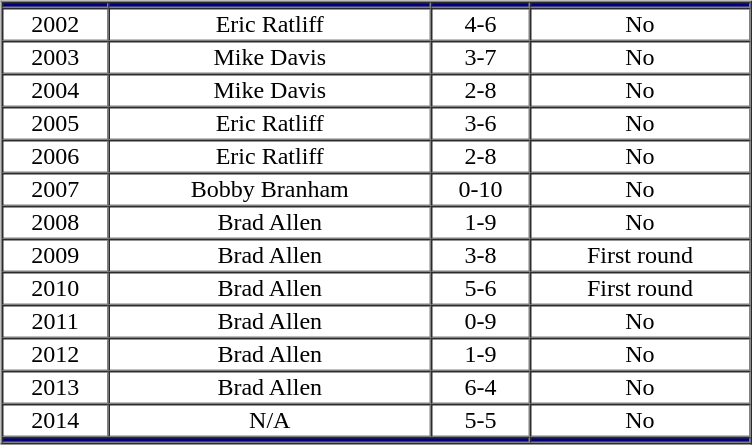<table border="0" style="width:50%;">
<tr>
<td valign="top"><br><table cellpadding="1" border="1" cellspacing="0" style="width:80%;">
<tr>
<th style="background:#000080"></th>
<th style="background:#000080"></th>
<th style="background:#000080"></th>
<th style="background:#000080"></th>
</tr>
<tr style="text-align:center;">
<td>2002</td>
<td>Eric Ratliff</td>
<td>4-6</td>
<td>No</td>
</tr>
<tr style="text-align:center;">
<td>2003</td>
<td>Mike Davis</td>
<td>3-7</td>
<td>No</td>
</tr>
<tr style="text-align:center;">
<td>2004</td>
<td>Mike Davis</td>
<td>2-8</td>
<td>No</td>
</tr>
<tr style="text-align:center;">
<td>2005</td>
<td>Eric Ratliff</td>
<td>3-6</td>
<td>No</td>
</tr>
<tr style="text-align:center;">
<td>2006</td>
<td>Eric Ratliff</td>
<td>2-8</td>
<td>No</td>
</tr>
<tr style="text-align:center;">
<td>2007</td>
<td>Bobby Branham</td>
<td>0-10</td>
<td>No</td>
</tr>
<tr style="text-align:center;">
<td>2008</td>
<td>Brad Allen</td>
<td>1-9</td>
<td>No</td>
</tr>
<tr style="text-align:center;">
<td>2009</td>
<td>Brad Allen</td>
<td>3-8</td>
<td>First round</td>
</tr>
<tr style="text-align:center;">
<td>2010</td>
<td>Brad Allen</td>
<td>5-6</td>
<td>First round</td>
</tr>
<tr style="text-align:center;">
<td>2011</td>
<td>Brad Allen</td>
<td>0-9</td>
<td>No</td>
</tr>
<tr style="text-align:center;">
<td>2012</td>
<td>Brad Allen</td>
<td>1-9</td>
<td>No</td>
</tr>
<tr style="text-align:center;">
<td>2013</td>
<td>Brad Allen</td>
<td>6-4</td>
<td>No</td>
</tr>
<tr style="text-align:center;">
<td>2014</td>
<td>N/A</td>
<td>5-5</td>
<td>No</td>
</tr>
<tr style="text-align:center; background:#000080">
<td colspan="3"></td>
<td colspan="2"></td>
</tr>
</table>
</td>
</tr>
</table>
